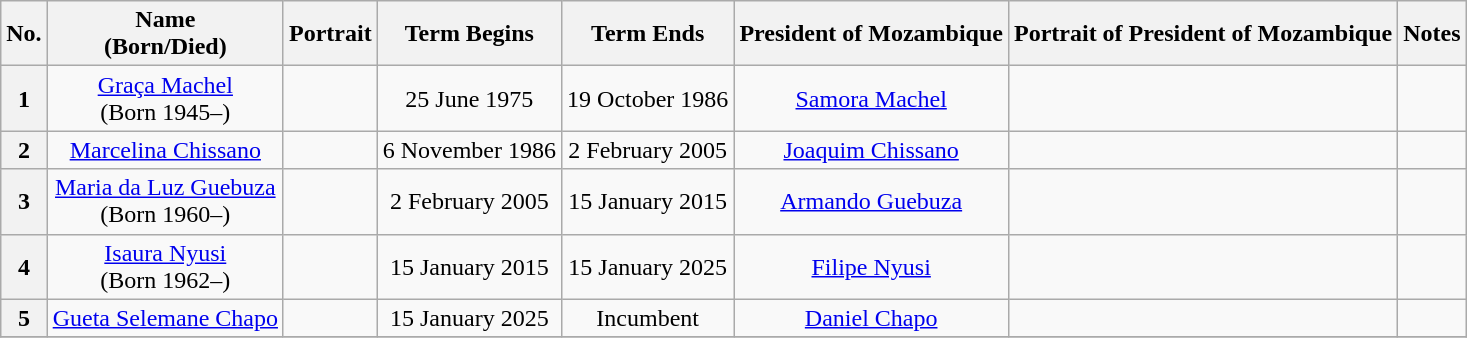<table class="wikitable" style="text-align:center">
<tr>
<th>No.</th>
<th>Name <br> (Born/Died)</th>
<th>Portrait</th>
<th>Term Begins</th>
<th>Term Ends</th>
<th>President of Mozambique</th>
<th>Portrait of President of Mozambique</th>
<th>Notes</th>
</tr>
<tr>
<th>1</th>
<td><a href='#'>Graça Machel</a> <br> (Born 1945–)</td>
<td></td>
<td>25 June 1975</td>
<td>19 October 1986</td>
<td><a href='#'>Samora Machel</a></td>
<td></td>
<td></td>
</tr>
<tr>
<th>2</th>
<td><a href='#'>Marcelina Chissano</a></td>
<td></td>
<td>6 November 1986</td>
<td>2 February 2005</td>
<td><a href='#'>Joaquim Chissano</a></td>
<td></td>
<td></td>
</tr>
<tr>
<th>3</th>
<td><a href='#'>Maria da Luz Guebuza</a> <br> (Born 1960–)</td>
<td></td>
<td>2 February 2005</td>
<td>15 January 2015</td>
<td><a href='#'>Armando Guebuza</a></td>
<td></td>
<td></td>
</tr>
<tr>
<th>4</th>
<td><a href='#'>Isaura Nyusi</a> <br> (Born 1962–)</td>
<td></td>
<td>15 January 2015</td>
<td>15 January 2025</td>
<td><a href='#'>Filipe Nyusi</a></td>
<td></td>
<td></td>
</tr>
<tr>
<th>5</th>
<td><a href='#'>Gueta Selemane Chapo</a></td>
<td></td>
<td>15 January 2025</td>
<td>Incumbent</td>
<td><a href='#'>Daniel Chapo</a></td>
<td></td>
<td></td>
</tr>
<tr>
</tr>
</table>
